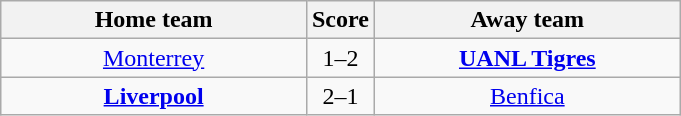<table class="wikitable" style="text-align: center">
<tr>
<th width="45%">Home team</th>
<th>Score</th>
<th width="45%">Away team</th>
</tr>
<tr>
<td><a href='#'>Monterrey</a> </td>
<td>1–2</td>
<td><strong> <a href='#'>UANL Tigres</a></strong></td>
</tr>
<tr>
<td><strong><a href='#'>Liverpool</a></strong> </td>
<td>2–1</td>
<td> <a href='#'>Benfica</a></td>
</tr>
</table>
